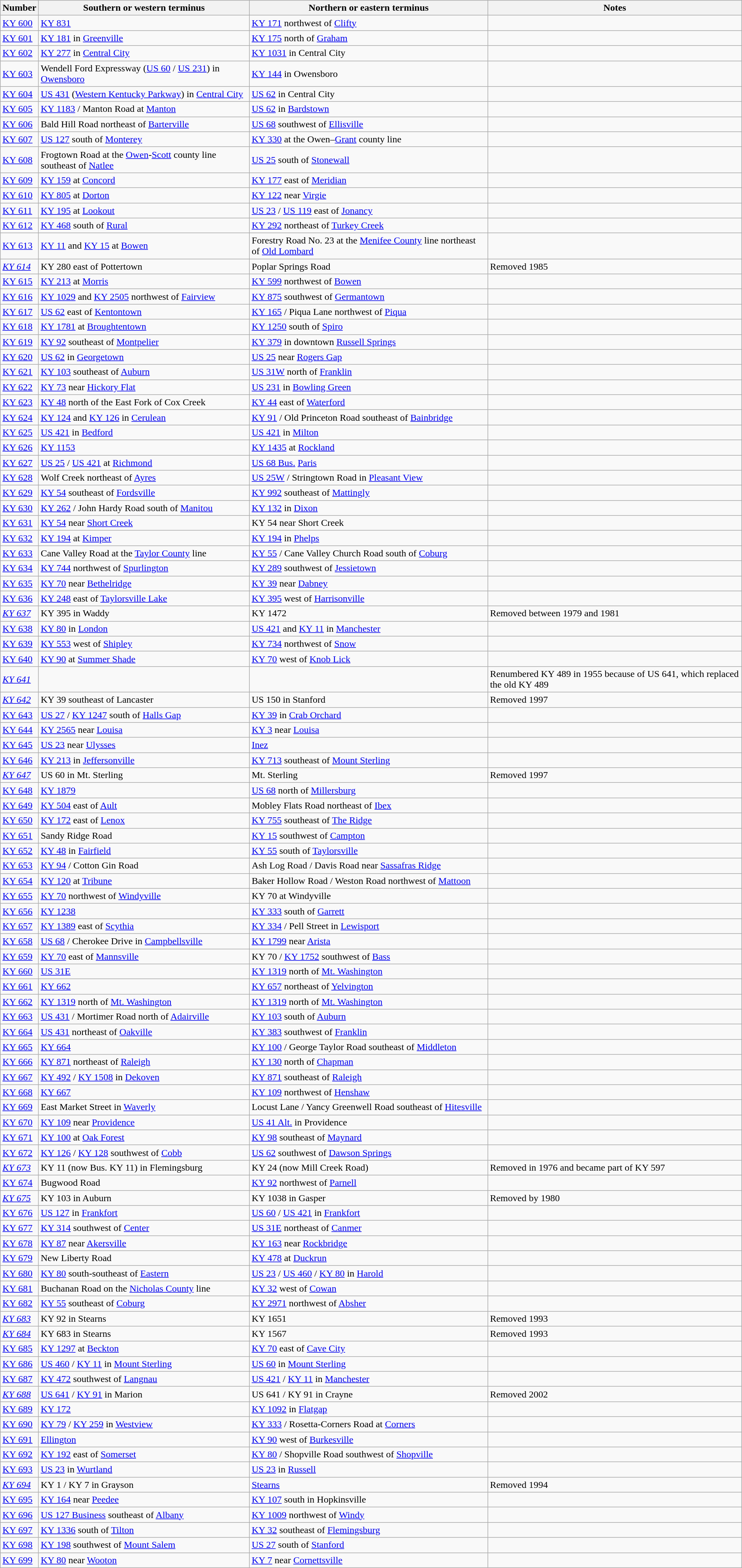<table class="wikitable sortable mw-collapsible">
<tr>
<th>Number</th>
<th>Southern or western terminus</th>
<th>Northern or eastern terminus</th>
<th>Notes</th>
</tr>
<tr>
<td> <a href='#'>KY 600</a></td>
<td><a href='#'>KY 831</a></td>
<td><a href='#'>KY 171</a> northwest of <a href='#'>Clifty</a></td>
<td></td>
</tr>
<tr>
<td> <a href='#'>KY 601</a></td>
<td><a href='#'>KY 181</a> in <a href='#'>Greenville</a></td>
<td><a href='#'>KY 175</a> north of <a href='#'>Graham</a></td>
<td></td>
</tr>
<tr>
<td> <a href='#'>KY 602</a></td>
<td><a href='#'>KY 277</a> in <a href='#'>Central City</a></td>
<td><a href='#'>KY 1031</a> in Central City</td>
<td></td>
</tr>
<tr>
<td> <a href='#'>KY 603</a></td>
<td>Wendell Ford Expressway (<a href='#'>US 60</a> / <a href='#'>US 231</a>) in <a href='#'>Owensboro</a></td>
<td><a href='#'>KY 144</a> in Owensboro</td>
<td></td>
</tr>
<tr>
<td> <a href='#'>KY 604</a></td>
<td><a href='#'>US 431</a> (<a href='#'>Western Kentucky Parkway</a>) in <a href='#'>Central City</a></td>
<td><a href='#'>US 62</a> in Central City</td>
<td></td>
</tr>
<tr>
<td> <a href='#'>KY 605</a></td>
<td><a href='#'>KY 1183</a> / Manton Road at <a href='#'>Manton</a></td>
<td><a href='#'>US 62</a> in <a href='#'>Bardstown</a></td>
<td></td>
</tr>
<tr>
<td> <a href='#'>KY 606</a></td>
<td>Bald Hill Road northeast of <a href='#'>Barterville</a></td>
<td><a href='#'>US 68</a> southwest of <a href='#'>Ellisville</a></td>
<td></td>
</tr>
<tr>
<td> <a href='#'>KY 607</a></td>
<td><a href='#'>US 127</a> south of <a href='#'>Monterey</a></td>
<td><a href='#'>KY 330</a> at the Owen–<a href='#'>Grant</a> county line</td>
<td></td>
</tr>
<tr>
<td> <a href='#'>KY 608</a></td>
<td>Frogtown Road at the <a href='#'>Owen</a>-<a href='#'>Scott</a> county line southeast of <a href='#'>Natlee</a></td>
<td><a href='#'>US 25</a> south of <a href='#'>Stonewall</a></td>
<td></td>
</tr>
<tr>
<td> <a href='#'>KY 609</a></td>
<td><a href='#'>KY 159</a> at <a href='#'>Concord</a></td>
<td><a href='#'>KY 177</a> east of <a href='#'>Meridian</a></td>
<td></td>
</tr>
<tr>
<td> <a href='#'>KY 610</a></td>
<td><a href='#'>KY 805</a> at <a href='#'>Dorton</a></td>
<td><a href='#'>KY 122</a> near <a href='#'>Virgie</a></td>
<td></td>
</tr>
<tr>
<td> <a href='#'>KY 611</a></td>
<td><a href='#'>KY 195</a> at <a href='#'>Lookout</a></td>
<td><a href='#'>US 23</a> / <a href='#'>US 119</a> east of <a href='#'>Jonancy</a></td>
<td></td>
</tr>
<tr>
<td> <a href='#'>KY 612</a></td>
<td><a href='#'>KY 468</a> south of <a href='#'>Rural</a></td>
<td><a href='#'>KY 292</a> northeast of <a href='#'>Turkey Creek</a></td>
<td></td>
</tr>
<tr>
<td> <a href='#'>KY 613</a></td>
<td><a href='#'>KY 11</a> and <a href='#'>KY 15</a> at <a href='#'>Bowen</a></td>
<td>Forestry Road No. 23 at the <a href='#'>Menifee County</a> line northeast of <a href='#'>Old Lombard</a></td>
<td></td>
</tr>
<tr>
<td> <em><a href='#'>KY 614</a></em></td>
<td>KY 280 east of Pottertown</td>
<td>Poplar Springs Road</td>
<td>Removed 1985</td>
</tr>
<tr>
<td> <a href='#'>KY 615</a></td>
<td><a href='#'>KY 213</a> at <a href='#'>Morris</a></td>
<td><a href='#'>KY 599</a> northwest of <a href='#'>Bowen</a></td>
<td></td>
</tr>
<tr>
<td> <a href='#'>KY 616</a></td>
<td><a href='#'>KY 1029</a> and <a href='#'>KY 2505</a> northwest of <a href='#'>Fairview</a></td>
<td><a href='#'>KY 875</a> southwest of <a href='#'>Germantown</a></td>
<td></td>
</tr>
<tr>
<td> <a href='#'>KY 617</a></td>
<td><a href='#'>US 62</a> east of <a href='#'>Kentontown</a></td>
<td><a href='#'>KY 165</a> / Piqua Lane northwest of <a href='#'>Piqua</a></td>
<td></td>
</tr>
<tr>
<td> <a href='#'>KY 618</a></td>
<td><a href='#'>KY 1781</a> at <a href='#'>Broughtentown</a></td>
<td><a href='#'>KY 1250</a> south of <a href='#'>Spiro</a></td>
<td></td>
</tr>
<tr>
<td> <a href='#'>KY 619</a></td>
<td><a href='#'>KY 92</a> southeast of <a href='#'>Montpelier</a></td>
<td><a href='#'>KY 379</a> in downtown <a href='#'>Russell Springs</a></td>
<td></td>
</tr>
<tr>
<td> <a href='#'>KY 620</a></td>
<td><a href='#'>US 62</a> in <a href='#'>Georgetown</a></td>
<td><a href='#'>US 25</a> near <a href='#'>Rogers Gap</a></td>
<td></td>
</tr>
<tr>
<td> <a href='#'>KY 621</a></td>
<td><a href='#'>KY 103</a> southeast of <a href='#'>Auburn</a></td>
<td><a href='#'>US 31W</a> north of <a href='#'>Franklin</a></td>
<td></td>
</tr>
<tr>
<td> <a href='#'>KY 622</a></td>
<td><a href='#'>KY 73</a> near <a href='#'>Hickory Flat</a></td>
<td><a href='#'>US 231</a> in <a href='#'>Bowling Green</a></td>
<td></td>
</tr>
<tr>
<td> <a href='#'>KY 623</a></td>
<td><a href='#'>KY 48</a> north of the East Fork of Cox Creek</td>
<td><a href='#'>KY 44</a> east of <a href='#'>Waterford</a></td>
<td></td>
</tr>
<tr>
<td> <a href='#'>KY 624</a></td>
<td><a href='#'>KY 124</a> and <a href='#'>KY 126</a> in <a href='#'>Cerulean</a></td>
<td><a href='#'>KY 91</a> / Old Princeton Road southeast of <a href='#'>Bainbridge</a></td>
<td></td>
</tr>
<tr>
<td> <a href='#'>KY 625</a></td>
<td><a href='#'>US 421</a> in <a href='#'>Bedford</a></td>
<td><a href='#'>US 421</a> in <a href='#'>Milton</a></td>
<td></td>
</tr>
<tr>
<td> <a href='#'>KY 626</a></td>
<td><a href='#'>KY 1153</a></td>
<td><a href='#'>KY 1435</a> at <a href='#'>Rockland</a></td>
<td></td>
</tr>
<tr>
<td> <a href='#'>KY 627</a></td>
<td><a href='#'>US 25</a> / <a href='#'>US 421</a> at <a href='#'>Richmond</a></td>
<td><a href='#'>US 68 Bus.</a> <a href='#'>Paris</a></td>
<td></td>
</tr>
<tr>
<td> <a href='#'>KY 628</a></td>
<td>Wolf Creek northeast of <a href='#'>Ayres</a></td>
<td><a href='#'>US 25W</a> / Stringtown Road in <a href='#'>Pleasant View</a></td>
<td></td>
</tr>
<tr>
<td> <a href='#'>KY 629</a></td>
<td><a href='#'>KY 54</a> southeast of <a href='#'>Fordsville</a></td>
<td><a href='#'>KY 992</a> southeast of <a href='#'>Mattingly</a></td>
<td></td>
</tr>
<tr>
<td> <a href='#'>KY 630</a></td>
<td><a href='#'>KY 262</a> / John Hardy Road south of <a href='#'>Manitou</a></td>
<td><a href='#'>KY 132</a> in <a href='#'>Dixon</a></td>
<td></td>
</tr>
<tr>
<td> <a href='#'>KY 631</a></td>
<td><a href='#'>KY 54</a> near <a href='#'>Short Creek</a></td>
<td>KY 54 near Short Creek</td>
<td></td>
</tr>
<tr>
<td> <a href='#'>KY 632</a></td>
<td><a href='#'>KY 194</a> at <a href='#'>Kimper</a></td>
<td><a href='#'>KY 194</a> in <a href='#'>Phelps</a></td>
<td></td>
</tr>
<tr>
<td> <a href='#'>KY 633</a></td>
<td>Cane Valley Road at the <a href='#'>Taylor County</a> line</td>
<td><a href='#'>KY 55</a> / Cane Valley Church Road south of <a href='#'>Coburg</a></td>
<td></td>
</tr>
<tr>
<td> <a href='#'>KY 634</a></td>
<td><a href='#'>KY 744</a> northwest of <a href='#'>Spurlington</a></td>
<td><a href='#'>KY 289</a> southwest of <a href='#'>Jessietown</a></td>
<td></td>
</tr>
<tr>
<td> <a href='#'>KY 635</a></td>
<td><a href='#'>KY 70</a> near <a href='#'>Bethelridge</a></td>
<td><a href='#'>KY 39</a> near <a href='#'>Dabney</a></td>
<td></td>
</tr>
<tr>
<td> <a href='#'>KY 636</a></td>
<td><a href='#'>KY 248</a> east of <a href='#'>Taylorsville Lake</a></td>
<td><a href='#'>KY 395</a> west of <a href='#'>Harrisonville</a></td>
<td></td>
</tr>
<tr>
<td> <em><a href='#'>KY 637</a></em></td>
<td>KY 395 in Waddy</td>
<td>KY 1472</td>
<td>Removed between 1979 and 1981</td>
</tr>
<tr>
<td> <a href='#'>KY 638</a></td>
<td><a href='#'>KY 80</a> in <a href='#'>London</a></td>
<td><a href='#'>US 421</a> and <a href='#'>KY 11</a> in <a href='#'>Manchester</a></td>
<td></td>
</tr>
<tr>
<td> <a href='#'>KY 639</a></td>
<td><a href='#'>KY 553</a> west of <a href='#'>Shipley</a></td>
<td><a href='#'>KY 734</a> northwest of <a href='#'>Snow</a></td>
<td></td>
</tr>
<tr>
<td> <a href='#'>KY 640</a></td>
<td><a href='#'>KY 90</a> at <a href='#'>Summer Shade</a></td>
<td><a href='#'>KY 70</a> west of <a href='#'>Knob Lick</a></td>
<td></td>
</tr>
<tr>
<td> <em><a href='#'>KY 641</a></em></td>
<td></td>
<td></td>
<td>Renumbered KY 489 in 1955 because of US 641, which replaced the old KY 489</td>
</tr>
<tr>
<td> <em><a href='#'>KY 642</a></em></td>
<td>KY 39 southeast of Lancaster</td>
<td>US 150 in Stanford</td>
<td>Removed 1997</td>
</tr>
<tr>
<td> <a href='#'>KY 643</a></td>
<td><a href='#'>US 27</a> / <a href='#'>KY 1247</a> south of <a href='#'>Halls Gap</a></td>
<td><a href='#'>KY 39</a> in <a href='#'>Crab Orchard</a></td>
<td></td>
</tr>
<tr>
<td> <a href='#'>KY 644</a></td>
<td><a href='#'>KY 2565</a> near <a href='#'>Louisa</a></td>
<td><a href='#'>KY 3</a> near <a href='#'>Louisa</a></td>
<td></td>
</tr>
<tr>
<td> <a href='#'>KY 645</a></td>
<td><a href='#'>US 23</a> near <a href='#'>Ulysses</a></td>
<td><a href='#'>Inez</a></td>
<td></td>
</tr>
<tr>
<td> <a href='#'>KY 646</a></td>
<td><a href='#'>KY 213</a> in <a href='#'>Jeffersonville</a></td>
<td><a href='#'>KY 713</a> southeast of <a href='#'>Mount Sterling</a></td>
<td></td>
</tr>
<tr>
<td> <em><a href='#'>KY 647</a></em></td>
<td>US 60 in Mt. Sterling</td>
<td>Mt. Sterling</td>
<td>Removed 1997</td>
</tr>
<tr>
<td> <a href='#'>KY 648</a></td>
<td><a href='#'>KY 1879</a></td>
<td><a href='#'>US 68</a> north of <a href='#'>Millersburg</a></td>
<td></td>
</tr>
<tr>
<td> <a href='#'>KY 649</a></td>
<td><a href='#'>KY 504</a> east of <a href='#'>Ault</a></td>
<td>Mobley Flats Road northeast of <a href='#'>Ibex</a></td>
<td></td>
</tr>
<tr>
<td> <a href='#'>KY 650</a></td>
<td><a href='#'>KY 172</a> east of <a href='#'>Lenox</a></td>
<td><a href='#'>KY 755</a> southeast of <a href='#'>The Ridge</a></td>
<td></td>
</tr>
<tr>
<td> <a href='#'>KY 651</a></td>
<td>Sandy Ridge Road</td>
<td><a href='#'>KY 15</a> southwest of <a href='#'>Campton</a></td>
<td></td>
</tr>
<tr>
<td> <a href='#'>KY 652</a></td>
<td><a href='#'>KY 48</a> in <a href='#'>Fairfield</a></td>
<td><a href='#'>KY 55</a> south of <a href='#'>Taylorsville</a></td>
<td></td>
</tr>
<tr>
<td> <a href='#'>KY 653</a></td>
<td><a href='#'>KY 94</a> / Cotton Gin Road</td>
<td>Ash Log Road / Davis Road near <a href='#'>Sassafras Ridge</a></td>
<td></td>
</tr>
<tr>
<td> <a href='#'>KY 654</a></td>
<td><a href='#'>KY 120</a> at <a href='#'>Tribune</a></td>
<td>Baker Hollow Road / Weston Road northwest of <a href='#'>Mattoon</a></td>
<td></td>
</tr>
<tr>
<td> <a href='#'>KY 655</a></td>
<td><a href='#'>KY 70</a> northwest of <a href='#'>Windyville</a></td>
<td>KY 70 at Windyville</td>
<td></td>
</tr>
<tr>
<td> <a href='#'>KY 656</a></td>
<td><a href='#'>KY 1238</a></td>
<td><a href='#'>KY 333</a> south of <a href='#'>Garrett</a></td>
<td></td>
</tr>
<tr>
<td> <a href='#'>KY 657</a></td>
<td><a href='#'>KY 1389</a> east of <a href='#'>Scythia</a></td>
<td><a href='#'>KY 334</a> / Pell Street in <a href='#'>Lewisport</a></td>
<td></td>
</tr>
<tr>
<td> <a href='#'>KY 658</a></td>
<td><a href='#'>US 68</a> / Cherokee Drive in <a href='#'>Campbellsville</a></td>
<td><a href='#'>KY 1799</a> near <a href='#'>Arista</a></td>
<td></td>
</tr>
<tr>
<td> <a href='#'>KY 659</a></td>
<td><a href='#'>KY 70</a> east of <a href='#'>Mannsville</a></td>
<td>KY 70 / <a href='#'>KY 1752</a> southwest of <a href='#'>Bass</a></td>
<td></td>
</tr>
<tr>
<td> <a href='#'>KY 660</a></td>
<td><a href='#'>US 31E</a></td>
<td><a href='#'>KY 1319</a> north of <a href='#'>Mt. Washington</a></td>
<td></td>
</tr>
<tr>
<td> <a href='#'>KY 661</a></td>
<td><a href='#'>KY 662</a></td>
<td><a href='#'>KY 657</a> northeast of <a href='#'>Yelvington</a></td>
<td></td>
</tr>
<tr>
<td> <a href='#'>KY 662</a></td>
<td><a href='#'>KY 1319</a> north of <a href='#'>Mt. Washington</a></td>
<td><a href='#'>KY 1319</a> north of <a href='#'>Mt. Washington</a></td>
<td></td>
</tr>
<tr>
<td> <a href='#'>KY 663</a></td>
<td><a href='#'>US 431</a> / Mortimer Road north of <a href='#'>Adairville</a></td>
<td><a href='#'>KY 103</a> south of <a href='#'>Auburn</a></td>
<td></td>
</tr>
<tr>
<td> <a href='#'>KY 664</a></td>
<td><a href='#'>US 431</a> northeast of <a href='#'>Oakville</a></td>
<td><a href='#'>KY 383</a> southwest of <a href='#'>Franklin</a></td>
<td></td>
</tr>
<tr>
<td> <a href='#'>KY 665</a></td>
<td><a href='#'>KY 664</a></td>
<td><a href='#'>KY 100</a> / George Taylor Road southeast of <a href='#'>Middleton</a></td>
<td></td>
</tr>
<tr>
<td> <a href='#'>KY 666</a></td>
<td><a href='#'>KY 871</a> northeast of <a href='#'>Raleigh</a></td>
<td><a href='#'>KY 130</a> north of <a href='#'>Chapman</a></td>
<td></td>
</tr>
<tr>
<td> <a href='#'>KY 667</a></td>
<td><a href='#'>KY 492</a> / <a href='#'>KY 1508</a> in <a href='#'>Dekoven</a></td>
<td><a href='#'>KY 871</a> southeast of <a href='#'>Raleigh</a></td>
<td></td>
</tr>
<tr>
<td> <a href='#'>KY 668</a></td>
<td><a href='#'>KY 667</a></td>
<td><a href='#'>KY 109</a> northwest of <a href='#'>Henshaw</a></td>
<td></td>
</tr>
<tr>
<td> <a href='#'>KY 669</a></td>
<td>East Market Street in <a href='#'>Waverly</a></td>
<td>Locust Lane / Yancy Greenwell Road southeast of <a href='#'>Hitesville</a></td>
<td></td>
</tr>
<tr>
<td> <a href='#'>KY 670</a></td>
<td><a href='#'>KY 109</a> near <a href='#'>Providence</a></td>
<td><a href='#'>US 41 Alt.</a> in Providence</td>
<td></td>
</tr>
<tr>
<td> <a href='#'>KY 671</a></td>
<td><a href='#'>KY 100</a> at <a href='#'>Oak Forest</a></td>
<td><a href='#'>KY 98</a> southeast of <a href='#'>Maynard</a></td>
<td></td>
</tr>
<tr>
<td> <a href='#'>KY 672</a></td>
<td><a href='#'>KY 126</a> / <a href='#'>KY 128</a> southwest of <a href='#'>Cobb</a></td>
<td><a href='#'>US 62</a> southwest of <a href='#'>Dawson Springs</a></td>
<td></td>
</tr>
<tr>
<td> <em><a href='#'>KY 673</a></em></td>
<td>KY 11 (now Bus. KY 11) in Flemingsburg</td>
<td>KY 24 (now Mill Creek Road)</td>
<td>Removed in 1976 and became part of KY 597</td>
</tr>
<tr>
<td> <a href='#'>KY 674</a></td>
<td>Bugwood Road</td>
<td><a href='#'>KY 92</a> northwest of <a href='#'>Parnell</a></td>
<td></td>
</tr>
<tr>
<td> <em><a href='#'>KY 675</a></em></td>
<td>KY 103 in Auburn</td>
<td>KY 1038 in Gasper</td>
<td>Removed by 1980</td>
</tr>
<tr>
<td> <a href='#'>KY 676</a></td>
<td><a href='#'>US 127</a> in <a href='#'>Frankfort</a></td>
<td><a href='#'>US 60</a> / <a href='#'>US 421</a> in <a href='#'>Frankfort</a></td>
<td></td>
</tr>
<tr>
<td> <a href='#'>KY 677</a></td>
<td><a href='#'>KY 314</a> southwest of <a href='#'>Center</a></td>
<td><a href='#'>US 31E</a> northeast of <a href='#'>Canmer</a></td>
<td></td>
</tr>
<tr>
<td> <a href='#'>KY 678</a></td>
<td><a href='#'>KY 87</a> near <a href='#'>Akersville</a></td>
<td><a href='#'>KY 163</a> near <a href='#'>Rockbridge</a></td>
<td></td>
</tr>
<tr>
<td> <a href='#'>KY 679</a></td>
<td>New Liberty Road</td>
<td><a href='#'>KY 478</a> at <a href='#'>Duckrun</a></td>
<td></td>
</tr>
<tr>
<td> <a href='#'>KY 680</a></td>
<td><a href='#'>KY 80</a> south-southeast of <a href='#'>Eastern</a></td>
<td><a href='#'>US 23</a> / <a href='#'>US 460</a> / <a href='#'>KY 80</a> in <a href='#'>Harold</a></td>
<td></td>
</tr>
<tr>
<td> <a href='#'>KY 681</a></td>
<td>Buchanan Road on the <a href='#'>Nicholas County</a> line</td>
<td><a href='#'>KY 32</a> west of <a href='#'>Cowan</a></td>
<td></td>
</tr>
<tr>
<td> <a href='#'>KY 682</a></td>
<td><a href='#'>KY 55</a> southeast of <a href='#'>Coburg</a></td>
<td><a href='#'>KY 2971</a> northwest of <a href='#'>Absher</a></td>
<td></td>
</tr>
<tr>
<td> <em><a href='#'>KY 683</a></em></td>
<td>KY 92 in Stearns</td>
<td>KY 1651</td>
<td>Removed 1993</td>
</tr>
<tr>
<td> <em><a href='#'>KY 684</a></em></td>
<td>KY 683 in Stearns</td>
<td>KY 1567</td>
<td>Removed 1993</td>
</tr>
<tr>
<td> <a href='#'>KY 685</a></td>
<td><a href='#'>KY 1297</a> at <a href='#'>Beckton</a></td>
<td><a href='#'>KY 70</a> east of <a href='#'>Cave City</a></td>
<td></td>
</tr>
<tr>
<td> <a href='#'>KY 686</a></td>
<td><a href='#'>US 460</a> / <a href='#'>KY 11</a> in <a href='#'>Mount Sterling</a></td>
<td><a href='#'>US 60</a> in <a href='#'>Mount Sterling</a></td>
<td></td>
</tr>
<tr>
<td> <a href='#'>KY 687</a></td>
<td><a href='#'>KY 472</a> southwest of <a href='#'>Langnau</a></td>
<td><a href='#'>US 421</a> / <a href='#'>KY 11</a> in <a href='#'>Manchester</a></td>
<td></td>
</tr>
<tr>
<td> <em><a href='#'>KY 688</a></em></td>
<td><a href='#'>US 641</a> / <a href='#'>KY 91</a> in Marion</td>
<td>US 641 / KY 91 in Crayne</td>
<td>Removed 2002</td>
</tr>
<tr>
<td> <a href='#'>KY 689</a></td>
<td><a href='#'>KY 172</a></td>
<td><a href='#'>KY 1092</a> in <a href='#'>Flatgap</a></td>
<td></td>
</tr>
<tr>
<td> <a href='#'>KY 690</a></td>
<td><a href='#'>KY 79</a> / <a href='#'>KY 259</a> in <a href='#'>Westview</a></td>
<td><a href='#'>KY 333</a> / Rosetta-Corners Road at <a href='#'>Corners</a></td>
<td></td>
</tr>
<tr>
<td> <a href='#'>KY 691</a></td>
<td><a href='#'>Ellington</a></td>
<td><a href='#'>KY 90</a> west of <a href='#'>Burkesville</a></td>
<td></td>
</tr>
<tr>
<td> <a href='#'>KY 692</a></td>
<td><a href='#'>KY 192</a> east of <a href='#'>Somerset</a></td>
<td><a href='#'>KY 80</a> / Shopville Road southwest of <a href='#'>Shopville</a></td>
<td></td>
</tr>
<tr>
<td> <a href='#'>KY 693</a></td>
<td><a href='#'>US 23</a> in <a href='#'>Wurtland</a></td>
<td><a href='#'>US 23</a> in <a href='#'>Russell</a></td>
<td></td>
</tr>
<tr>
<td> <em><a href='#'>KY 694</a></em></td>
<td>KY 1 / KY 7 in Grayson</td>
<td><a href='#'>Stearns</a></td>
<td>Removed 1994</td>
</tr>
<tr>
<td> <a href='#'>KY 695</a></td>
<td><a href='#'>KY 164</a> near <a href='#'>Peedee</a></td>
<td><a href='#'>KY 107</a> south in Hopkinsville</td>
<td></td>
</tr>
<tr>
<td> <a href='#'>KY 696</a></td>
<td><a href='#'>US 127 Business</a> southeast of <a href='#'>Albany</a></td>
<td><a href='#'>KY 1009</a> northwest of <a href='#'>Windy</a></td>
<td></td>
</tr>
<tr>
<td> <a href='#'>KY 697</a></td>
<td><a href='#'>KY 1336</a> south of <a href='#'>Tilton</a></td>
<td><a href='#'>KY 32</a> southeast of <a href='#'>Flemingsburg</a></td>
<td></td>
</tr>
<tr>
<td> <a href='#'>KY 698</a></td>
<td><a href='#'>KY 198</a> southwest of <a href='#'>Mount Salem</a></td>
<td><a href='#'>US 27</a> south of <a href='#'>Stanford</a></td>
<td></td>
</tr>
<tr>
<td> <a href='#'>KY 699</a></td>
<td><a href='#'>KY 80</a> near <a href='#'>Wooton</a></td>
<td><a href='#'>KY 7</a> near <a href='#'>Cornettsville</a></td>
<td></td>
</tr>
</table>
